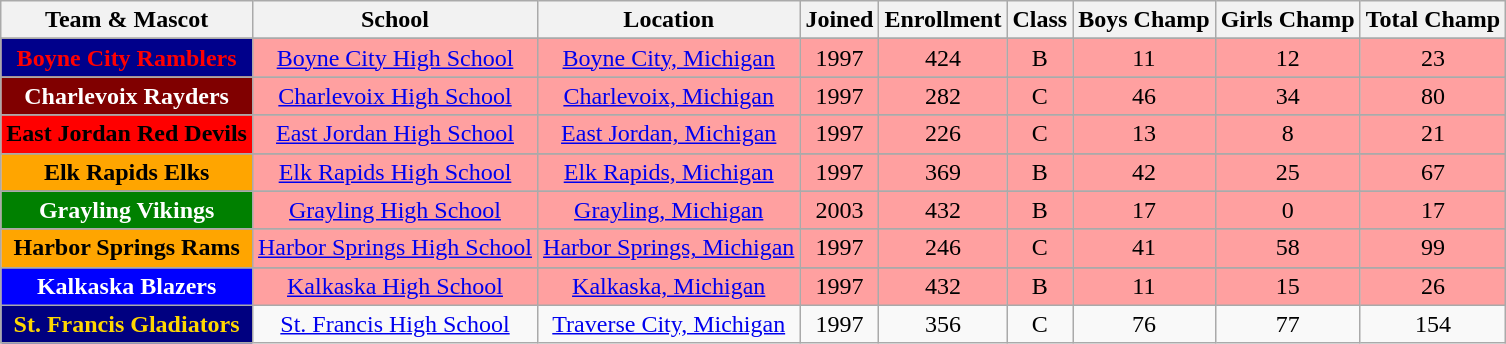<table class="wikitable sortable" style="text-align: center;">
<tr>
<th>Team & Mascot</th>
<th>School</th>
<th>Location</th>
<th>Joined</th>
<th>Enrollment</th>
<th>Class</th>
<th>Boys Champ</th>
<th>Girls Champ</th>
<th>Total Champ</th>
</tr>
<tr>
</tr>
<tr bgcolor=#ffa0a0>
<th align=center style="background:darkblue;color:red">Boyne City Ramblers</th>
<td><a href='#'>Boyne City High School</a></td>
<td><a href='#'>Boyne City, Michigan</a></td>
<td>1997</td>
<td>424</td>
<td>B</td>
<td>11</td>
<td>12</td>
<td>23</td>
</tr>
<tr>
</tr>
<tr bgcolor=#ffa0a0>
<th align=center style="background:maroon;color:white">Charlevoix Rayders</th>
<td><a href='#'>Charlevoix High School</a></td>
<td><a href='#'>Charlevoix, Michigan</a></td>
<td>1997</td>
<td>282</td>
<td>C</td>
<td>46</td>
<td>34</td>
<td>80</td>
</tr>
<tr>
</tr>
<tr bgcolor=#ffa0a0>
<th align=center style="background:red;color:black">East Jordan Red Devils</th>
<td><a href='#'>East Jordan High School</a></td>
<td><a href='#'>East Jordan, Michigan</a></td>
<td>1997</td>
<td>226</td>
<td>C</td>
<td>13</td>
<td>8</td>
<td>21</td>
</tr>
<tr>
</tr>
<tr bgcolor=#ffa0a0>
<th align=center style="background:orange;color:black">Elk Rapids Elks</th>
<td><a href='#'>Elk Rapids High School</a></td>
<td><a href='#'>Elk Rapids, Michigan</a></td>
<td>1997</td>
<td>369</td>
<td>B</td>
<td>42</td>
<td>25</td>
<td>67</td>
</tr>
<tr>
</tr>
<tr bgcolor=#ffa0a0>
<th align=center style="background:green;color:white">Grayling Vikings</th>
<td><a href='#'>Grayling High School</a></td>
<td><a href='#'>Grayling, Michigan</a></td>
<td>2003</td>
<td>432</td>
<td>B</td>
<td>17</td>
<td>0</td>
<td>17</td>
</tr>
<tr>
</tr>
<tr bgcolor=#ffa0a0>
<th align=center style="background:orange;color:black">Harbor Springs Rams</th>
<td><a href='#'>Harbor Springs High School</a></td>
<td><a href='#'>Harbor Springs, Michigan</a></td>
<td>1997</td>
<td>246</td>
<td>C</td>
<td>41</td>
<td>58</td>
<td>99</td>
</tr>
<tr>
</tr>
<tr bgcolor=#ffa0a0>
<th align=center style="background:blue;color:white">Kalkaska Blazers</th>
<td><a href='#'>Kalkaska High School</a></td>
<td><a href='#'>Kalkaska, Michigan</a></td>
<td>1997</td>
<td>432</td>
<td>B</td>
<td>11</td>
<td>15</td>
<td>26</td>
</tr>
<tr>
<th align=center style="background:navy;color:gold">St. Francis Gladiators</th>
<td><a href='#'>St. Francis High School</a></td>
<td><a href='#'>Traverse City, Michigan</a></td>
<td>1997</td>
<td>356</td>
<td>C</td>
<td>76</td>
<td>77</td>
<td>154</td>
</tr>
</table>
